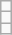<table class="wikitable">
<tr>
<td></td>
</tr>
<tr>
<td></td>
</tr>
<tr>
<td></td>
</tr>
</table>
